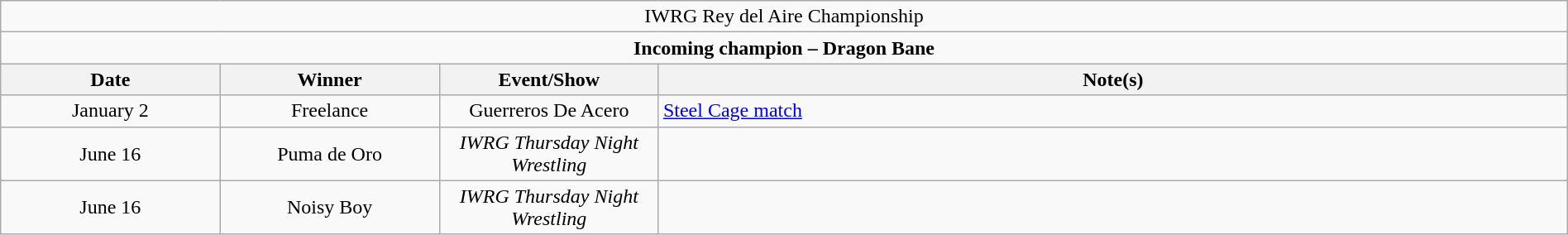<table class="wikitable" style="text-align:center; width:100%;">
<tr>
<td colspan="4" style="text-align: center;">IWRG Rey del Aire Championship</td>
</tr>
<tr>
<td colspan="4" style="text-align: center;"><strong>Incoming champion – Dragon Bane</strong></td>
</tr>
<tr>
<th width=14%>Date</th>
<th width=14%>Winner</th>
<th width=14%>Event/Show</th>
<th width=58%>Note(s)</th>
</tr>
<tr>
<td>January 2</td>
<td>Freelance</td>
<td>Guerreros De Acero</td>
<td align=left><a href='#'>Steel Cage match</a></td>
</tr>
<tr>
<td>June 16</td>
<td>Puma de Oro</td>
<td><em>IWRG Thursday Night Wrestling</em></td>
<td></td>
</tr>
<tr>
<td>June 16</td>
<td>Noisy Boy</td>
<td><em>IWRG Thursday Night Wrestling</em></td>
<td></td>
</tr>
</table>
